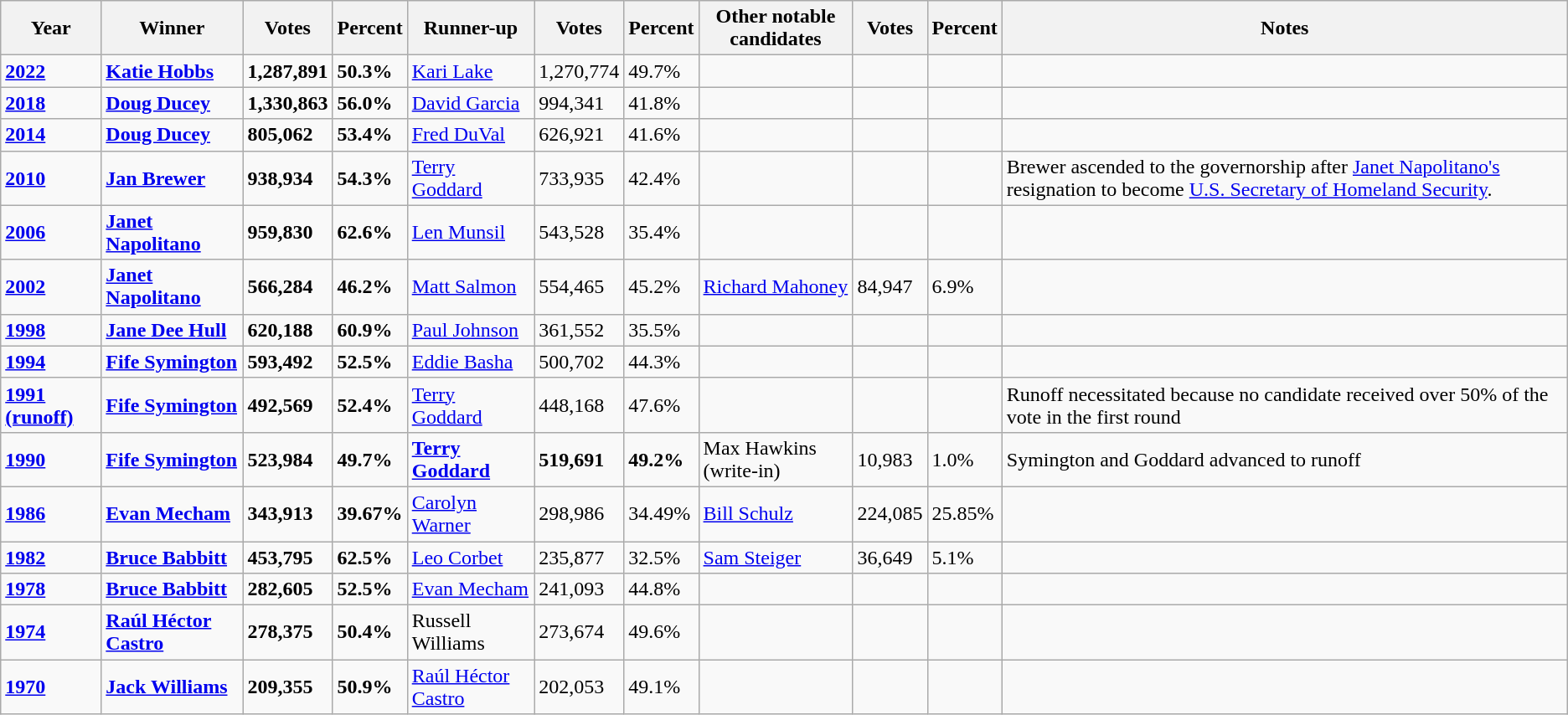<table class="wikitable sortable">
<tr>
<th data-sort-type="number">Year</th>
<th>Winner</th>
<th data-sort-type="number">Votes</th>
<th data-sort-type="number">Percent</th>
<th>Runner-up</th>
<th data-sort-type="number">Votes</th>
<th data-sort-type="number">Percent</th>
<th>Other notable<br>candidates</th>
<th data-sort-type="number">Votes</th>
<th data-sort-type="number">Percent</th>
<th class="unsortable">Notes</th>
</tr>
<tr>
<td><strong><a href='#'>2022</a></strong></td>
<td><strong><a href='#'>Katie Hobbs</a></strong></td>
<td><strong>1,287,891</strong></td>
<td><strong>50.3%</strong></td>
<td><a href='#'>Kari Lake</a></td>
<td>1,270,774</td>
<td>49.7%</td>
<td></td>
<td></td>
<td></td>
<td></td>
</tr>
<tr>
<td><strong><a href='#'>2018</a></strong></td>
<td><strong><a href='#'>Doug Ducey</a></strong></td>
<td><strong>1,330,863</strong></td>
<td><strong>56.0%</strong></td>
<td><a href='#'>David Garcia</a></td>
<td>994,341</td>
<td>41.8%</td>
<td></td>
<td></td>
<td></td>
<td></td>
</tr>
<tr>
<td><strong><a href='#'>2014</a></strong></td>
<td><strong><a href='#'>Doug Ducey</a></strong></td>
<td><strong>805,062</strong></td>
<td><strong>53.4%</strong></td>
<td><a href='#'>Fred DuVal</a></td>
<td>626,921</td>
<td>41.6%</td>
<td></td>
<td></td>
<td></td>
<td></td>
</tr>
<tr>
<td><strong><a href='#'>2010</a></strong></td>
<td><strong><a href='#'>Jan Brewer</a></strong></td>
<td><strong>938,934</strong></td>
<td><strong>54.3%</strong></td>
<td><a href='#'>Terry Goddard</a></td>
<td>733,935</td>
<td>42.4%</td>
<td></td>
<td></td>
<td></td>
<td>Brewer ascended to the governorship after <a href='#'>Janet Napolitano's</a> resignation to become <a href='#'>U.S. Secretary of Homeland Security</a>.</td>
</tr>
<tr>
<td><strong><a href='#'>2006</a></strong></td>
<td><strong><a href='#'>Janet Napolitano</a></strong></td>
<td><strong>959,830</strong></td>
<td><strong>62.6%</strong></td>
<td><a href='#'>Len Munsil</a></td>
<td>543,528</td>
<td>35.4%</td>
<td></td>
<td></td>
<td></td>
<td></td>
</tr>
<tr>
<td><strong><a href='#'>2002</a></strong></td>
<td><strong><a href='#'>Janet Napolitano</a></strong></td>
<td><strong>566,284</strong></td>
<td><strong>46.2%</strong></td>
<td><a href='#'>Matt Salmon</a></td>
<td>554,465</td>
<td>45.2%</td>
<td><a href='#'>Richard Mahoney</a></td>
<td>84,947</td>
<td>6.9%</td>
<td></td>
</tr>
<tr>
<td><strong><a href='#'>1998</a></strong></td>
<td><strong><a href='#'>Jane Dee Hull</a></strong></td>
<td><strong>620,188</strong></td>
<td><strong>60.9%</strong></td>
<td><a href='#'>Paul Johnson</a></td>
<td>361,552</td>
<td>35.5%</td>
<td></td>
<td></td>
<td></td>
<td></td>
</tr>
<tr>
<td><strong><a href='#'>1994</a></strong></td>
<td><strong><a href='#'>Fife Symington</a></strong></td>
<td><strong>593,492</strong></td>
<td><strong>52.5%</strong></td>
<td><a href='#'>Eddie Basha</a></td>
<td>500,702</td>
<td>44.3%</td>
<td></td>
<td></td>
<td></td>
<td></td>
</tr>
<tr>
<td><strong><a href='#'>1991 (runoff)</a></strong></td>
<td><strong><a href='#'>Fife Symington</a></strong></td>
<td><strong>492,569</strong></td>
<td><strong>52.4%</strong></td>
<td><a href='#'>Terry Goddard</a></td>
<td>448,168</td>
<td>47.6%</td>
<td></td>
<td></td>
<td></td>
<td>Runoff necessitated because no candidate received over 50% of the vote in the first round</td>
</tr>
<tr>
<td><strong><a href='#'>1990</a></strong></td>
<td><strong><a href='#'>Fife Symington</a></strong></td>
<td><strong>523,984</strong></td>
<td><strong>49.7%</strong></td>
<td><strong><a href='#'>Terry Goddard</a></strong></td>
<td><strong>519,691</strong></td>
<td><strong>49.2%</strong></td>
<td>Max Hawkins (write-in)</td>
<td>10,983</td>
<td>1.0%</td>
<td>Symington and Goddard advanced to runoff</td>
</tr>
<tr>
<td><strong><a href='#'>1986</a></strong></td>
<td><strong><a href='#'>Evan Mecham</a></strong></td>
<td><strong>343,913</strong></td>
<td><strong>39.67%</strong></td>
<td><a href='#'>Carolyn Warner</a></td>
<td>298,986</td>
<td>34.49%</td>
<td><a href='#'>Bill Schulz</a></td>
<td>224,085</td>
<td>25.85%</td>
<td></td>
</tr>
<tr>
<td><strong><a href='#'>1982</a></strong></td>
<td><strong><a href='#'>Bruce Babbitt</a></strong></td>
<td><strong>453,795</strong></td>
<td><strong>62.5%</strong></td>
<td><a href='#'>Leo Corbet</a></td>
<td>235,877</td>
<td>32.5%</td>
<td><a href='#'>Sam Steiger</a></td>
<td>36,649</td>
<td>5.1%</td>
<td></td>
</tr>
<tr>
<td><strong><a href='#'>1978</a></strong></td>
<td><strong><a href='#'>Bruce Babbitt</a></strong></td>
<td><strong>282,605</strong></td>
<td><strong>52.5%</strong></td>
<td><a href='#'>Evan Mecham</a></td>
<td>241,093</td>
<td>44.8%</td>
<td></td>
<td></td>
<td></td>
<td></td>
</tr>
<tr>
<td><strong><a href='#'>1974</a></strong></td>
<td><strong><a href='#'>Raúl Héctor Castro</a></strong></td>
<td><strong>278,375</strong></td>
<td><strong>50.4%</strong></td>
<td>Russell Williams</td>
<td>273,674</td>
<td>49.6%</td>
<td></td>
<td></td>
<td></td>
<td></td>
</tr>
<tr>
<td><strong><a href='#'>1970</a></strong></td>
<td><strong><a href='#'>Jack Williams</a></strong></td>
<td><strong>209,355</strong></td>
<td><strong>50.9%</strong></td>
<td><a href='#'>Raúl Héctor Castro</a></td>
<td>202,053</td>
<td>49.1%</td>
<td></td>
<td></td>
<td></td>
<td></td>
</tr>
</table>
